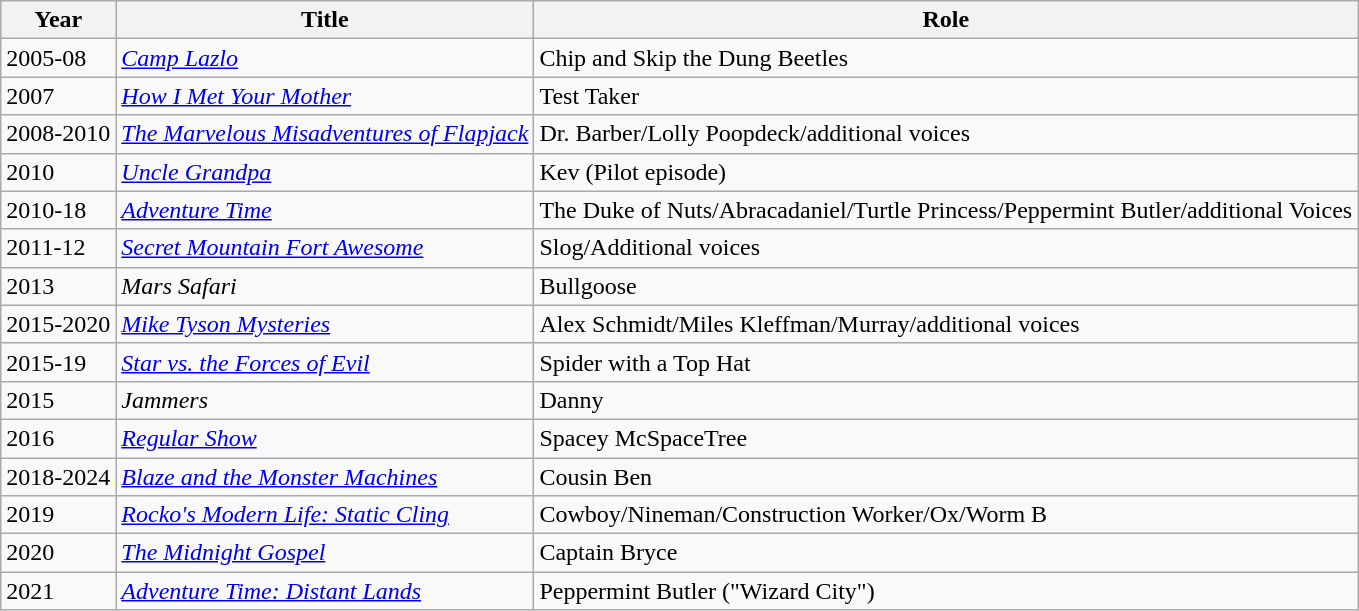<table class="wikitable sortable plainrowheaders">
<tr>
<th scope="col">Year</th>
<th scope="col">Title</th>
<th scope="col">Role</th>
</tr>
<tr>
<td>2005-08</td>
<td><em><a href='#'>Camp Lazlo</a></em></td>
<td>Chip and Skip the Dung Beetles</td>
</tr>
<tr>
<td>2007</td>
<td><em><a href='#'>How I Met Your Mother</a></em></td>
<td>Test Taker</td>
</tr>
<tr>
<td>2008-2010</td>
<td><em><a href='#'>The Marvelous Misadventures of Flapjack</a></em></td>
<td>Dr. Barber/Lolly Poopdeck/additional voices</td>
</tr>
<tr>
<td>2010</td>
<td><em><a href='#'>Uncle Grandpa</a></em></td>
<td>Kev (Pilot episode)</td>
</tr>
<tr>
<td>2010-18</td>
<td><em><a href='#'>Adventure Time</a></em></td>
<td>The Duke of Nuts/Abracadaniel/Turtle Princess/Peppermint Butler/additional Voices</td>
</tr>
<tr>
<td>2011-12</td>
<td><em><a href='#'>Secret Mountain Fort Awesome</a></em></td>
<td>Slog/Additional voices</td>
</tr>
<tr>
<td>2013</td>
<td><em>Mars Safari</em></td>
<td>Bullgoose</td>
</tr>
<tr>
<td>2015-2020</td>
<td><em><a href='#'>Mike Tyson Mysteries</a></em></td>
<td>Alex Schmidt/Miles Kleffman/Murray/additional voices</td>
</tr>
<tr>
<td>2015-19</td>
<td><em><a href='#'>Star vs. the Forces of Evil</a></em></td>
<td>Spider with a Top Hat</td>
</tr>
<tr>
<td>2015</td>
<td><em>Jammers</em></td>
<td>Danny</td>
</tr>
<tr>
<td>2016</td>
<td><em><a href='#'>Regular Show</a></em></td>
<td>Spacey McSpaceTree</td>
</tr>
<tr>
<td>2018-2024</td>
<td><em><a href='#'>Blaze and the Monster Machines</a></em></td>
<td>Cousin Ben</td>
</tr>
<tr>
<td>2019</td>
<td><em><a href='#'>Rocko's Modern Life: Static Cling</a></em></td>
<td>Cowboy/Nineman/Construction Worker/Ox/Worm B</td>
</tr>
<tr>
<td>2020</td>
<td><em><a href='#'>The Midnight Gospel</a></em></td>
<td>Captain Bryce</td>
</tr>
<tr>
<td>2021</td>
<td><em><a href='#'>Adventure Time: Distant Lands</a></em></td>
<td>Peppermint Butler ("Wizard City")</td>
</tr>
</table>
